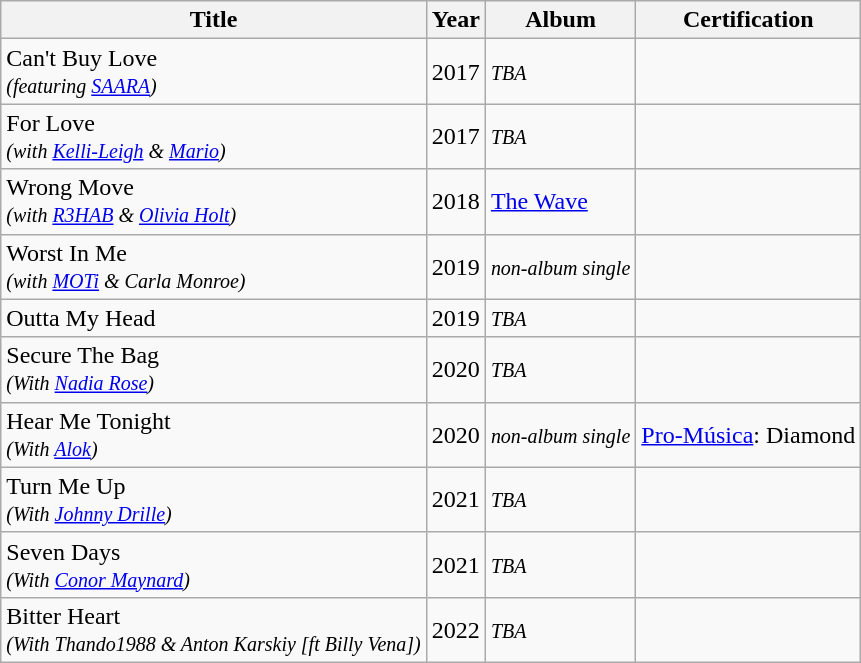<table class="wikitable">
<tr>
<th>Title</th>
<th>Year</th>
<th>Album</th>
<th>Certification</th>
</tr>
<tr>
<td>Can't Buy Love<br><em><small>(featuring <a href='#'>SAARA</a>)</small></em></td>
<td>2017</td>
<td><em><small>TBA</small></em></td>
<td></td>
</tr>
<tr>
<td>For Love<br><em><small>(with <a href='#'>Kelli-Leigh</a> & <a href='#'>Mario</a>)</small></em></td>
<td>2017</td>
<td><em><small>TBA</small></em></td>
<td></td>
</tr>
<tr>
<td>Wrong Move<br><em><small>(with <a href='#'>R3HAB</a> & <a href='#'>Olivia Holt</a>)</small></em></td>
<td>2018</td>
<td><a href='#'>The Wave</a></td>
<td></td>
</tr>
<tr>
<td>Worst In Me<br><em><small>(with <a href='#'>MOTi</a> & Carla Monroe)</small></em></td>
<td>2019</td>
<td><em><small>non-album single</small></em></td>
<td></td>
</tr>
<tr>
<td>Outta My Head</td>
<td>2019</td>
<td><em><small>TBA</small></em></td>
<td></td>
</tr>
<tr>
<td>Secure The Bag<br><em><small>(With <a href='#'>Nadia Rose</a>)</small></em></td>
<td>2020</td>
<td><em><small>TBA</small></em></td>
<td></td>
</tr>
<tr>
<td>Hear Me Tonight<br><em><small>(With <a href='#'>Alok</a>)</small></em></td>
<td>2020</td>
<td><em><small>non-album single</small></em></td>
<td><a href='#'>Pro-Música</a>: Diamond</td>
</tr>
<tr>
<td>Turn Me Up<br><em><small>(With <a href='#'>Johnny Drille</a>)</small></em></td>
<td>2021</td>
<td><em><small>TBA</small></em></td>
<td></td>
</tr>
<tr>
<td>Seven Days<br><em><small>(With <a href='#'>Conor Maynard</a>)</small></em></td>
<td>2021</td>
<td><em><small>TBA</small></em></td>
<td></td>
</tr>
<tr>
<td>Bitter Heart <br><em><small>(With Thando1988 & Anton Karskiy [ft Billy Vena])</small></em></td>
<td>2022</td>
<td><em><small>TBA</small></em></td>
<td></td>
</tr>
</table>
